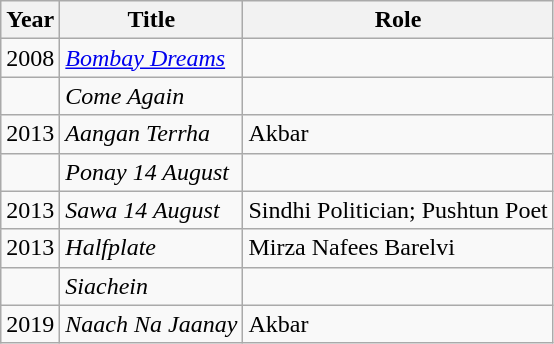<table class="wikitable sortable">
<tr>
<th>Year</th>
<th>Title</th>
<th>Role</th>
</tr>
<tr>
<td>2008</td>
<td><em><a href='#'>Bombay Dreams</a></em></td>
<td></td>
</tr>
<tr>
<td></td>
<td><em>Come Again</em></td>
<td></td>
</tr>
<tr>
<td>2013</td>
<td><em>Aangan Terrha</em></td>
<td>Akbar</td>
</tr>
<tr>
<td></td>
<td><em>Ponay 14 August</em></td>
<td></td>
</tr>
<tr>
<td>2013</td>
<td><em>Sawa 14 August</em></td>
<td>Sindhi Politician; Pushtun Poet</td>
</tr>
<tr>
<td>2013</td>
<td><em>Halfplate</em></td>
<td>Mirza Nafees Barelvi</td>
</tr>
<tr>
<td></td>
<td><em>Siachein</em></td>
<td></td>
</tr>
<tr>
<td>2019</td>
<td><em>Naach Na Jaanay</em></td>
<td>Akbar</td>
</tr>
</table>
